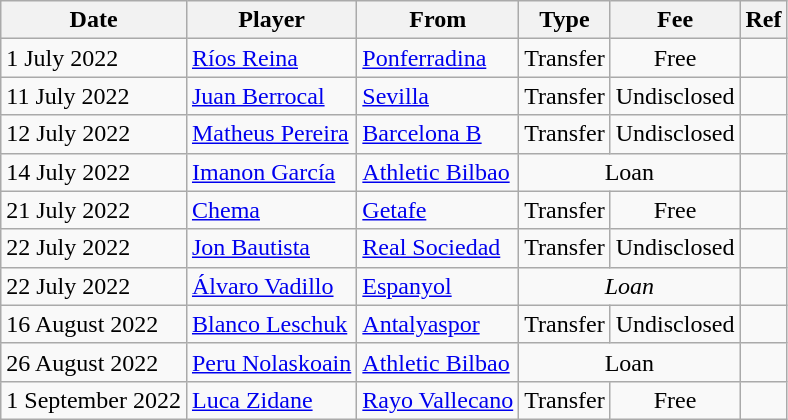<table class="wikitable">
<tr>
<th>Date</th>
<th>Player</th>
<th>From</th>
<th>Type</th>
<th>Fee</th>
<th>Ref</th>
</tr>
<tr>
<td>1 July 2022</td>
<td> <a href='#'>Ríos Reina</a></td>
<td><a href='#'>Ponferradina</a></td>
<td align=center>Transfer</td>
<td align=center>Free</td>
<td align=center></td>
</tr>
<tr>
<td>11 July 2022</td>
<td> <a href='#'>Juan Berrocal</a></td>
<td><a href='#'>Sevilla</a></td>
<td align=center>Transfer</td>
<td align=center>Undisclosed</td>
<td align=center></td>
</tr>
<tr>
<td>12 July 2022</td>
<td> <a href='#'>Matheus Pereira</a></td>
<td><a href='#'>Barcelona B</a></td>
<td align=center>Transfer</td>
<td align=center>Undisclosed</td>
<td align=center></td>
</tr>
<tr>
<td>14 July 2022</td>
<td> <a href='#'>Imanon García</a></td>
<td><a href='#'>Athletic Bilbao</a></td>
<td colspan=2 align=center>Loan</td>
<td align=center></td>
</tr>
<tr>
<td>21 July 2022</td>
<td> <a href='#'>Chema</a></td>
<td><a href='#'>Getafe</a></td>
<td align=center>Transfer</td>
<td align=center>Free</td>
<td align=center></td>
</tr>
<tr>
<td>22 July 2022</td>
<td> <a href='#'>Jon Bautista</a></td>
<td><a href='#'>Real Sociedad</a></td>
<td align=center>Transfer</td>
<td align=center>Undisclosed</td>
<td align=center></td>
</tr>
<tr>
<td>22 July 2022</td>
<td> <a href='#'>Álvaro Vadillo</a></td>
<td><a href='#'>Espanyol</a></td>
<td colspan=2 align=center><em>Loan</em></td>
<td align=center></td>
</tr>
<tr>
<td>16 August 2022</td>
<td> <a href='#'>Blanco Leschuk</a></td>
<td> <a href='#'>Antalyaspor</a></td>
<td align=center>Transfer</td>
<td align=center>Undisclosed</td>
<td align=center></td>
</tr>
<tr>
<td>26 August 2022</td>
<td> <a href='#'>Peru Nolaskoain</a></td>
<td><a href='#'>Athletic Bilbao</a></td>
<td colspan=2 align=center>Loan</td>
<td align=center></td>
</tr>
<tr>
<td>1 September 2022</td>
<td> <a href='#'>Luca Zidane</a></td>
<td><a href='#'>Rayo Vallecano</a></td>
<td align=center>Transfer</td>
<td align=center>Free</td>
<td align=center></td>
</tr>
</table>
